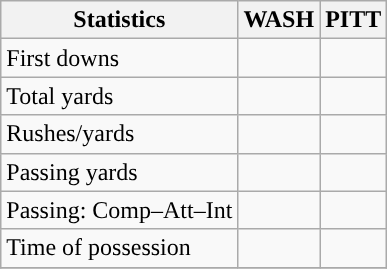<table class="wikitable" style="float: left;">
<tr>
<th>Statistics</th>
<th>WASH</th>
<th>PITT</th>
</tr>
<tr>
<td>First downs</td>
<td></td>
<td></td>
</tr>
<tr>
<td>Total yards</td>
<td></td>
<td></td>
</tr>
<tr>
<td>Rushes/yards</td>
<td></td>
<td></td>
</tr>
<tr>
<td>Passing yards</td>
<td></td>
<td></td>
</tr>
<tr>
<td>Passing: Comp–Att–Int</td>
<td></td>
<td></td>
</tr>
<tr>
<td>Time of possession</td>
<td></td>
<td></td>
</tr>
<tr>
</tr>
</table>
